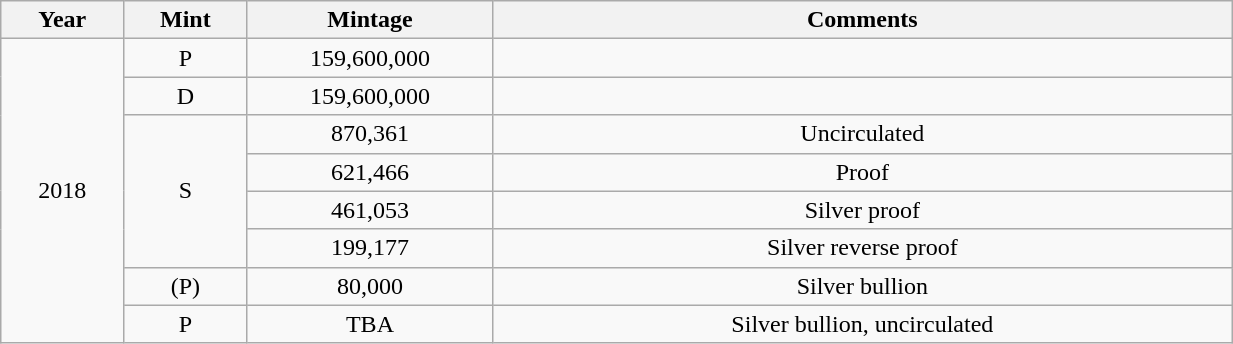<table class="wikitable sortable" style="min-width:65%; text-align:center;">
<tr>
<th width="10%">Year</th>
<th width="10%">Mint</th>
<th width="20%">Mintage</th>
<th width="60%">Comments</th>
</tr>
<tr>
<td rowspan="8">2018</td>
<td>P</td>
<td>159,600,000</td>
<td></td>
</tr>
<tr>
<td>D</td>
<td>159,600,000</td>
<td></td>
</tr>
<tr>
<td rowspan="4">S</td>
<td>870,361</td>
<td>Uncirculated</td>
</tr>
<tr>
<td>621,466</td>
<td>Proof</td>
</tr>
<tr>
<td>461,053</td>
<td>Silver proof</td>
</tr>
<tr>
<td>199,177</td>
<td>Silver reverse proof</td>
</tr>
<tr>
<td>(P)</td>
<td>80,000</td>
<td>Silver bullion</td>
</tr>
<tr>
<td>P</td>
<td>TBA</td>
<td>Silver bullion, uncirculated</td>
</tr>
</table>
